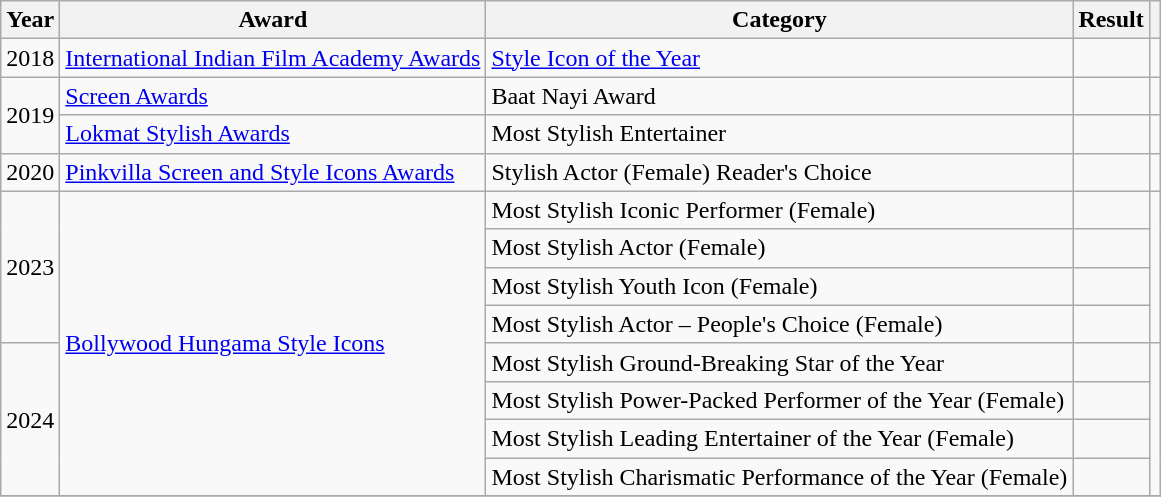<table class="wikitable">
<tr>
<th>Year</th>
<th>Award</th>
<th>Category</th>
<th>Result</th>
<th></th>
</tr>
<tr>
<td>2018</td>
<td><a href='#'>International Indian Film Academy Awards</a></td>
<td><a href='#'>Style Icon of the Year</a></td>
<td></td>
<td></td>
</tr>
<tr>
<td rowspan=2>2019</td>
<td><a href='#'>Screen Awards</a></td>
<td>Baat Nayi Award</td>
<td></td>
<td></td>
</tr>
<tr>
<td><a href='#'>Lokmat Stylish Awards</a></td>
<td>Most Stylish Entertainer</td>
<td></td>
<td></td>
</tr>
<tr>
<td>2020</td>
<td><a href='#'>Pinkvilla Screen and Style Icons Awards</a></td>
<td>Stylish Actor (Female) Reader's Choice</td>
<td></td>
<td></td>
</tr>
<tr>
<td rowspan=4>2023</td>
<td rowspan="8"><a href='#'>Bollywood Hungama Style Icons</a></td>
<td>Most Stylish Iconic Performer (Female)</td>
<td></td>
<td rowspan="4"></td>
</tr>
<tr>
<td>Most Stylish Actor (Female)</td>
<td></td>
</tr>
<tr>
<td>Most Stylish Youth Icon (Female)</td>
<td></td>
</tr>
<tr>
<td>Most Stylish Actor – People's Choice (Female)</td>
<td></td>
</tr>
<tr>
<td rowspan="4">2024</td>
<td>Most Stylish Ground-Breaking Star of the Year</td>
<td></td>
<td rowspan="4"></td>
</tr>
<tr>
<td>Most Stylish Power-Packed Performer of the Year (Female)</td>
<td></td>
</tr>
<tr>
<td>Most Stylish Leading Entertainer of the Year (Female)</td>
<td></td>
</tr>
<tr>
<td>Most Stylish Charismatic Performance of the Year (Female)</td>
<td></td>
</tr>
<tr>
</tr>
</table>
